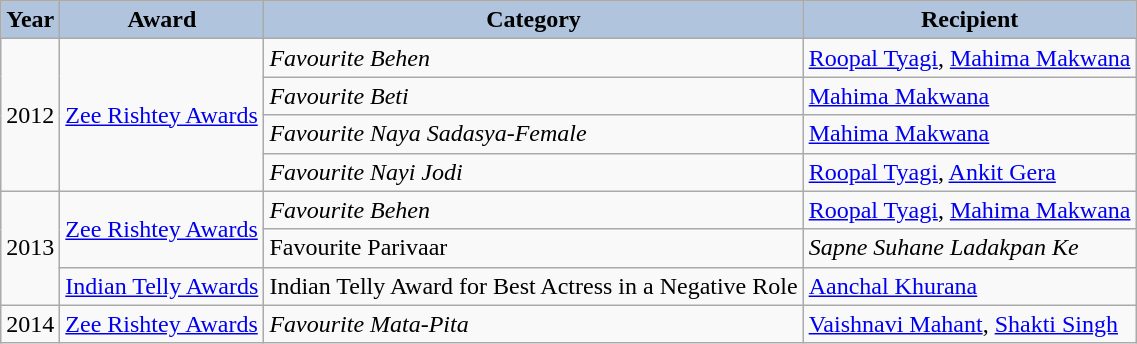<table class="wikitable sortable">
<tr>
<th style="background:#B0C4DE;">Year</th>
<th style="background:#B0C4DE;">Award</th>
<th style="background:#B0C4DE;">Category</th>
<th style="background:#B0C4DE;">Recipient</th>
</tr>
<tr>
<td rowspan="4">2012</td>
<td rowspan="4"><a href='#'>Zee Rishtey Awards</a></td>
<td><em>Favourite Behen</em></td>
<td><a href='#'>Roopal Tyagi</a>, <a href='#'>Mahima Makwana</a></td>
</tr>
<tr>
<td><em>Favourite Beti</em></td>
<td><a href='#'>Mahima Makwana</a></td>
</tr>
<tr>
<td><em>Favourite Naya Sadasya-Female</em></td>
<td><a href='#'>Mahima Makwana</a></td>
</tr>
<tr>
<td><em>Favourite Nayi Jodi</em></td>
<td><a href='#'>Roopal Tyagi</a>, <a href='#'>Ankit Gera</a></td>
</tr>
<tr>
<td rowspan="3">2013</td>
<td rowspan="2"><a href='#'>Zee Rishtey Awards</a></td>
<td><em>Favourite Behen</em></td>
<td><a href='#'>Roopal Tyagi</a>, <a href='#'>Mahima Makwana</a></td>
</tr>
<tr>
<td>Favourite Parivaar</td>
<td><em>Sapne Suhane Ladakpan Ke</em></td>
</tr>
<tr>
<td><a href='#'>Indian Telly Awards</a></td>
<td>Indian Telly Award for Best Actress in a Negative Role</td>
<td><a href='#'>Aanchal Khurana</a></td>
</tr>
<tr>
<td>2014</td>
<td><a href='#'>Zee Rishtey Awards</a></td>
<td><em>Favourite Mata-Pita</em></td>
<td><a href='#'>Vaishnavi Mahant</a>, <a href='#'>Shakti Singh</a></td>
</tr>
</table>
